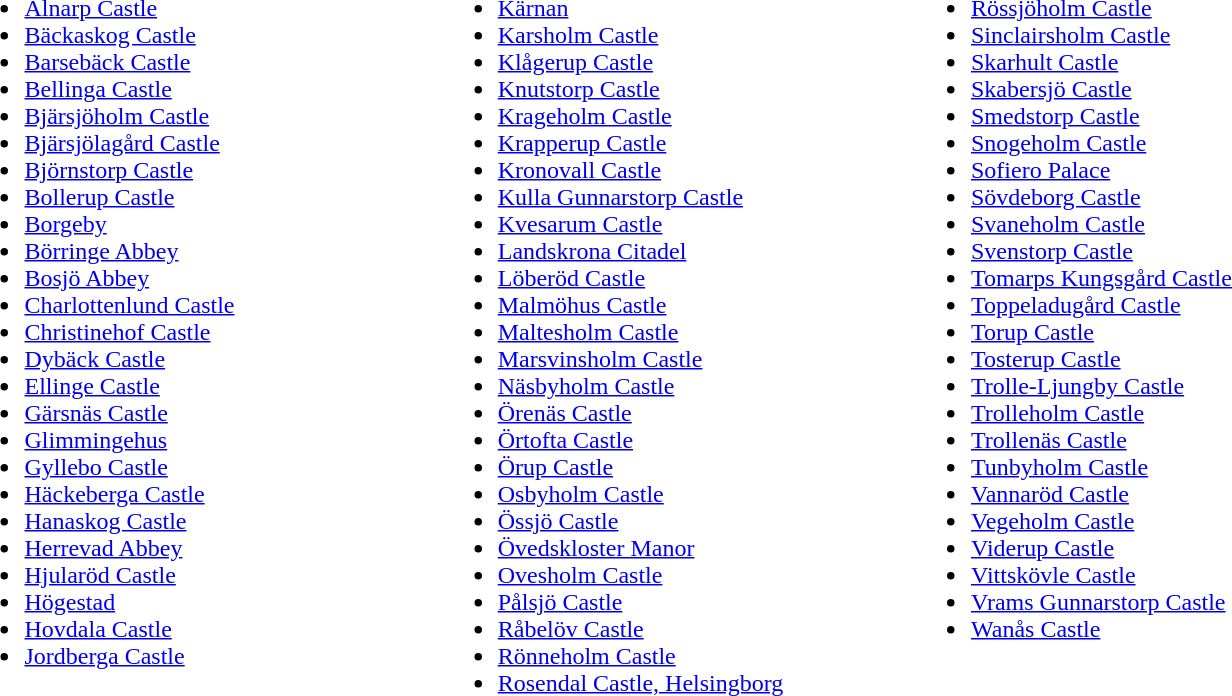<table width=100%>
<tr>
<td width=25% valign=top><br><ul><li><a href='#'>Alnarp Castle</a></li><li><a href='#'>Bäckaskog Castle</a></li><li><a href='#'>Barsebäck Castle</a></li><li><a href='#'>Bellinga Castle</a></li><li><a href='#'>Bjärsjöholm Castle</a></li><li><a href='#'>Bjärsjölagård Castle</a></li><li><a href='#'>Björnstorp Castle</a></li><li><a href='#'>Bollerup Castle</a></li><li><a href='#'>Borgeby</a></li><li><a href='#'>Börringe Abbey</a></li><li><a href='#'>Bosjö Abbey</a></li><li><a href='#'>Charlottenlund Castle</a></li><li><a href='#'>Christinehof Castle</a></li><li><a href='#'>Dybäck Castle</a></li><li><a href='#'>Ellinge Castle</a></li><li><a href='#'>Gärsnäs Castle</a></li><li><a href='#'>Glimmingehus</a></li><li><a href='#'>Gyllebo Castle</a></li><li><a href='#'>Häckeberga Castle</a></li><li><a href='#'>Hanaskog Castle</a></li><li><a href='#'>Herrevad Abbey</a></li><li><a href='#'>Hjularöd Castle</a></li><li><a href='#'>Högestad</a></li><li><a href='#'>Hovdala Castle</a></li><li><a href='#'>Jordberga Castle</a></li></ul></td>
<td width=25% valign=top><br><ul><li><a href='#'>Kärnan</a></li><li><a href='#'>Karsholm Castle</a></li><li><a href='#'>Klågerup Castle</a></li><li><a href='#'>Knutstorp Castle</a></li><li><a href='#'>Krageholm Castle</a></li><li><a href='#'>Krapperup Castle</a></li><li><a href='#'>Kronovall Castle</a></li><li><a href='#'>Kulla Gunnarstorp Castle</a></li><li><a href='#'>Kvesarum Castle</a></li><li><a href='#'>Landskrona Citadel</a></li><li><a href='#'>Löberöd Castle</a></li><li><a href='#'>Malmöhus Castle</a></li><li><a href='#'>Maltesholm Castle</a></li><li><a href='#'>Marsvinsholm Castle</a></li><li><a href='#'>Näsbyholm Castle</a></li><li><a href='#'>Örenäs Castle</a></li><li><a href='#'>Örtofta Castle</a></li><li><a href='#'>Örup Castle</a></li><li><a href='#'>Osbyholm Castle</a></li><li><a href='#'>Össjö Castle</a></li><li><a href='#'>Övedskloster Manor</a></li><li><a href='#'>Ovesholm Castle</a></li><li><a href='#'>Pålsjö Castle</a></li><li><a href='#'>Råbelöv Castle</a></li><li><a href='#'>Rönneholm Castle</a></li><li><a href='#'>Rosendal Castle, Helsingborg</a></li></ul></td>
<td width=25% valign=top><br><ul><li><a href='#'>Rössjöholm Castle</a></li><li><a href='#'>Sinclairsholm Castle</a></li><li><a href='#'>Skarhult Castle</a></li><li><a href='#'>Skabersjö Castle</a></li><li><a href='#'>Smedstorp Castle</a></li><li><a href='#'>Snogeholm Castle</a></li><li><a href='#'>Sofiero Palace</a></li><li><a href='#'>Sövdeborg Castle</a></li><li><a href='#'>Svaneholm Castle</a></li><li><a href='#'>Svenstorp Castle</a></li><li><a href='#'>Tomarps Kungsgård Castle</a></li><li><a href='#'>Toppeladugård Castle</a></li><li><a href='#'>Torup Castle</a></li><li><a href='#'>Tosterup Castle</a></li><li><a href='#'>Trolle-Ljungby Castle</a></li><li><a href='#'>Trolleholm Castle</a></li><li><a href='#'>Trollenäs Castle</a></li><li><a href='#'>Tunbyholm Castle</a></li><li><a href='#'>Vannaröd Castle</a></li><li><a href='#'>Vegeholm Castle</a></li><li><a href='#'>Viderup Castle</a></li><li><a href='#'>Vittskövle Castle</a></li><li><a href='#'>Vrams Gunnarstorp Castle</a></li><li><a href='#'>Wanås Castle</a></li></ul></td>
<td width=25% valign=top><br>

</td>
</tr>
</table>
